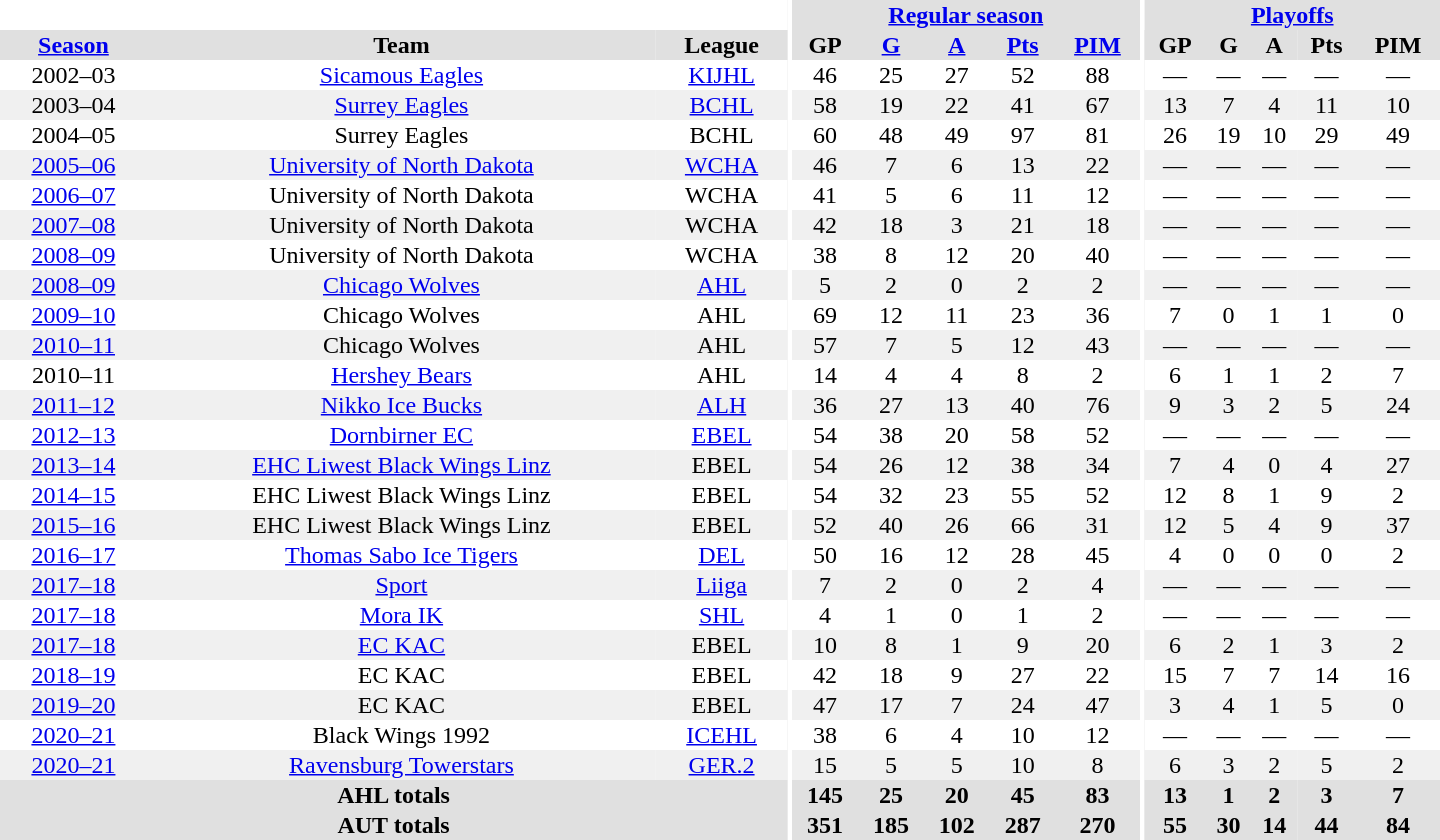<table border="0" cellpadding="1" cellspacing="0" style="text-align:center; width:60em">
<tr bgcolor="#e0e0e0">
<th colspan="3" bgcolor="#ffffff"></th>
<th rowspan="99" bgcolor="#ffffff"></th>
<th colspan="5"><a href='#'>Regular season</a></th>
<th rowspan="99" bgcolor="#ffffff"></th>
<th colspan="5"><a href='#'>Playoffs</a></th>
</tr>
<tr bgcolor="#e0e0e0">
<th><a href='#'>Season</a></th>
<th>Team</th>
<th>League</th>
<th>GP</th>
<th><a href='#'>G</a></th>
<th><a href='#'>A</a></th>
<th><a href='#'>Pts</a></th>
<th><a href='#'>PIM</a></th>
<th>GP</th>
<th>G</th>
<th>A</th>
<th>Pts</th>
<th>PIM</th>
</tr>
<tr>
<td>2002–03</td>
<td><a href='#'>Sicamous Eagles</a></td>
<td><a href='#'>KIJHL</a></td>
<td>46</td>
<td>25</td>
<td>27</td>
<td>52</td>
<td>88</td>
<td>—</td>
<td>—</td>
<td>—</td>
<td>—</td>
<td>—</td>
</tr>
<tr bgcolor="#f0f0f0">
<td>2003–04</td>
<td><a href='#'>Surrey Eagles</a></td>
<td><a href='#'>BCHL</a></td>
<td>58</td>
<td>19</td>
<td>22</td>
<td>41</td>
<td>67</td>
<td>13</td>
<td>7</td>
<td>4</td>
<td>11</td>
<td>10</td>
</tr>
<tr>
<td>2004–05</td>
<td>Surrey Eagles</td>
<td>BCHL</td>
<td>60</td>
<td>48</td>
<td>49</td>
<td>97</td>
<td>81</td>
<td>26</td>
<td>19</td>
<td>10</td>
<td>29</td>
<td>49</td>
</tr>
<tr bgcolor="#f0f0f0">
<td><a href='#'>2005–06</a></td>
<td><a href='#'>University of North Dakota</a></td>
<td><a href='#'>WCHA</a></td>
<td>46</td>
<td>7</td>
<td>6</td>
<td>13</td>
<td>22</td>
<td>—</td>
<td>—</td>
<td>—</td>
<td>—</td>
<td>—</td>
</tr>
<tr>
<td><a href='#'>2006–07</a></td>
<td>University of North Dakota</td>
<td>WCHA</td>
<td>41</td>
<td>5</td>
<td>6</td>
<td>11</td>
<td>12</td>
<td>—</td>
<td>—</td>
<td>—</td>
<td>—</td>
<td>—</td>
</tr>
<tr bgcolor="#f0f0f0">
<td><a href='#'>2007–08</a></td>
<td>University of North Dakota</td>
<td>WCHA</td>
<td>42</td>
<td>18</td>
<td>3</td>
<td>21</td>
<td>18</td>
<td>—</td>
<td>—</td>
<td>—</td>
<td>—</td>
<td>—</td>
</tr>
<tr>
<td><a href='#'>2008–09</a></td>
<td>University of North Dakota</td>
<td>WCHA</td>
<td>38</td>
<td>8</td>
<td>12</td>
<td>20</td>
<td>40</td>
<td>—</td>
<td>—</td>
<td>—</td>
<td>—</td>
<td>—</td>
</tr>
<tr bgcolor="#f0f0f0">
<td><a href='#'>2008–09</a></td>
<td><a href='#'>Chicago Wolves</a></td>
<td><a href='#'>AHL</a></td>
<td>5</td>
<td>2</td>
<td>0</td>
<td>2</td>
<td>2</td>
<td>—</td>
<td>—</td>
<td>—</td>
<td>—</td>
<td>—</td>
</tr>
<tr>
<td><a href='#'>2009–10</a></td>
<td>Chicago Wolves</td>
<td>AHL</td>
<td>69</td>
<td>12</td>
<td>11</td>
<td>23</td>
<td>36</td>
<td>7</td>
<td>0</td>
<td>1</td>
<td>1</td>
<td>0</td>
</tr>
<tr bgcolor="#f0f0f0">
<td><a href='#'>2010–11</a></td>
<td>Chicago Wolves</td>
<td>AHL</td>
<td>57</td>
<td>7</td>
<td>5</td>
<td>12</td>
<td>43</td>
<td>—</td>
<td>—</td>
<td>—</td>
<td>—</td>
<td>—</td>
</tr>
<tr>
<td>2010–11</td>
<td><a href='#'>Hershey Bears</a></td>
<td>AHL</td>
<td>14</td>
<td>4</td>
<td>4</td>
<td>8</td>
<td>2</td>
<td>6</td>
<td>1</td>
<td>1</td>
<td>2</td>
<td>7</td>
</tr>
<tr bgcolor="#f0f0f0">
<td><a href='#'>2011–12</a></td>
<td><a href='#'>Nikko Ice Bucks</a></td>
<td><a href='#'>ALH</a></td>
<td>36</td>
<td>27</td>
<td>13</td>
<td>40</td>
<td>76</td>
<td>9</td>
<td>3</td>
<td>2</td>
<td>5</td>
<td>24</td>
</tr>
<tr>
<td><a href='#'>2012–13</a></td>
<td><a href='#'>Dornbirner EC</a></td>
<td><a href='#'>EBEL</a></td>
<td>54</td>
<td>38</td>
<td>20</td>
<td>58</td>
<td>52</td>
<td>—</td>
<td>—</td>
<td>—</td>
<td>—</td>
<td>—</td>
</tr>
<tr bgcolor="#f0f0f0">
<td><a href='#'>2013–14</a></td>
<td><a href='#'>EHC Liwest Black Wings Linz</a></td>
<td>EBEL</td>
<td>54</td>
<td>26</td>
<td>12</td>
<td>38</td>
<td>34</td>
<td>7</td>
<td>4</td>
<td>0</td>
<td>4</td>
<td>27</td>
</tr>
<tr>
<td><a href='#'>2014–15</a></td>
<td>EHC Liwest Black Wings Linz</td>
<td>EBEL</td>
<td>54</td>
<td>32</td>
<td>23</td>
<td>55</td>
<td>52</td>
<td>12</td>
<td>8</td>
<td>1</td>
<td>9</td>
<td>2</td>
</tr>
<tr bgcolor="#f0f0f0">
<td><a href='#'>2015–16</a></td>
<td>EHC Liwest Black Wings Linz</td>
<td>EBEL</td>
<td>52</td>
<td>40</td>
<td>26</td>
<td>66</td>
<td>31</td>
<td>12</td>
<td>5</td>
<td>4</td>
<td>9</td>
<td>37</td>
</tr>
<tr>
<td><a href='#'>2016–17</a></td>
<td><a href='#'>Thomas Sabo Ice Tigers</a></td>
<td><a href='#'>DEL</a></td>
<td>50</td>
<td>16</td>
<td>12</td>
<td>28</td>
<td>45</td>
<td>4</td>
<td>0</td>
<td>0</td>
<td>0</td>
<td>2</td>
</tr>
<tr bgcolor="#f0f0f0">
<td><a href='#'>2017–18</a></td>
<td><a href='#'>Sport</a></td>
<td><a href='#'>Liiga</a></td>
<td>7</td>
<td>2</td>
<td>0</td>
<td>2</td>
<td>4</td>
<td>—</td>
<td>—</td>
<td>—</td>
<td>—</td>
<td>—</td>
</tr>
<tr>
<td><a href='#'>2017–18</a></td>
<td><a href='#'>Mora IK</a></td>
<td><a href='#'>SHL</a></td>
<td>4</td>
<td>1</td>
<td>0</td>
<td>1</td>
<td>2</td>
<td>—</td>
<td>—</td>
<td>—</td>
<td>—</td>
<td>—</td>
</tr>
<tr bgcolor="#f0f0f0">
<td><a href='#'>2017–18</a></td>
<td><a href='#'>EC KAC</a></td>
<td>EBEL</td>
<td>10</td>
<td>8</td>
<td>1</td>
<td>9</td>
<td>20</td>
<td>6</td>
<td>2</td>
<td>1</td>
<td>3</td>
<td>2</td>
</tr>
<tr>
<td><a href='#'>2018–19</a></td>
<td>EC KAC</td>
<td>EBEL</td>
<td>42</td>
<td>18</td>
<td>9</td>
<td>27</td>
<td>22</td>
<td>15</td>
<td>7</td>
<td>7</td>
<td>14</td>
<td>16</td>
</tr>
<tr bgcolor="#f0f0f0">
<td><a href='#'>2019–20</a></td>
<td>EC KAC</td>
<td>EBEL</td>
<td>47</td>
<td>17</td>
<td>7</td>
<td>24</td>
<td>47</td>
<td>3</td>
<td>4</td>
<td>1</td>
<td>5</td>
<td>0</td>
</tr>
<tr>
<td><a href='#'>2020–21</a></td>
<td>Black Wings 1992</td>
<td><a href='#'>ICEHL</a></td>
<td>38</td>
<td>6</td>
<td>4</td>
<td>10</td>
<td>12</td>
<td>—</td>
<td>—</td>
<td>—</td>
<td>—</td>
<td>—</td>
</tr>
<tr bgcolor="#f0f0f0">
<td><a href='#'>2020–21</a></td>
<td><a href='#'>Ravensburg Towerstars</a></td>
<td><a href='#'>GER.2</a></td>
<td>15</td>
<td>5</td>
<td>5</td>
<td>10</td>
<td>8</td>
<td>6</td>
<td>3</td>
<td>2</td>
<td>5</td>
<td>2</td>
</tr>
<tr bgcolor="#e0e0e0">
<th colspan="3">AHL totals</th>
<th>145</th>
<th>25</th>
<th>20</th>
<th>45</th>
<th>83</th>
<th>13</th>
<th>1</th>
<th>2</th>
<th>3</th>
<th>7</th>
</tr>
<tr bgcolor="#e0e0e0">
<th colspan="3">AUT totals</th>
<th>351</th>
<th>185</th>
<th>102</th>
<th>287</th>
<th>270</th>
<th>55</th>
<th>30</th>
<th>14</th>
<th>44</th>
<th>84</th>
</tr>
</table>
